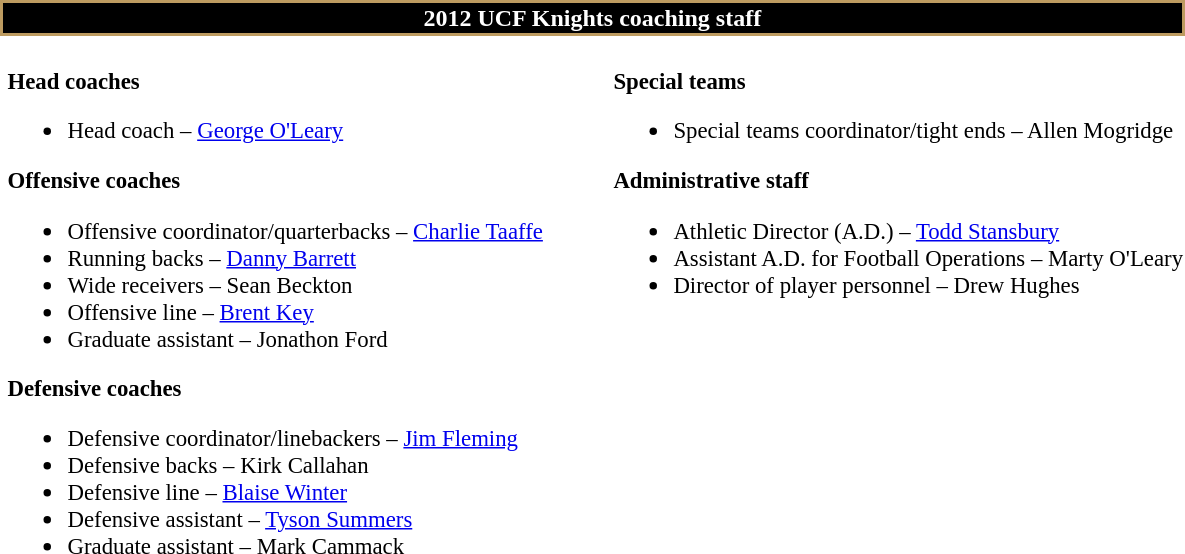<table class="toccolours" style="text-align: left">
<tr>
<th colspan="8" style="background-color: #000000; color: white; text-align: center;border:2px solid #BD9B60;">2012 UCF Knights coaching staff</th>
</tr>
<tr>
<td valign = "top"></td>
<td style="font-size: 95%;" valign="top"><br><strong>Head coaches</strong><ul><li>Head coach – <a href='#'>George O'Leary</a></li></ul><strong>Offensive coaches</strong><ul><li>Offensive coordinator/quarterbacks – <a href='#'>Charlie Taaffe</a></li><li>Running backs – <a href='#'>Danny Barrett</a></li><li>Wide receivers – Sean Beckton</li><li>Offensive line – <a href='#'>Brent Key</a></li><li>Graduate assistant – Jonathon Ford</li></ul><strong>Defensive coaches</strong><ul><li>Defensive coordinator/linebackers – <a href='#'>Jim Fleming</a></li><li>Defensive backs – Kirk Callahan</li><li>Defensive line – <a href='#'>Blaise Winter</a></li><li>Defensive assistant – <a href='#'>Tyson Summers</a></li><li>Graduate assistant – Mark Cammack</li></ul></td>
<td width = "35"> </td>
<td valign = "top"></td>
<td style="font-size: 95%;" valign="top"><br><strong>Special teams</strong><ul><li>Special teams coordinator/tight ends – Allen Mogridge</li></ul><strong>Administrative staff</strong><ul><li>Athletic Director (A.D.) – <a href='#'>Todd Stansbury</a></li><li>Assistant A.D. for Football Operations – Marty O'Leary</li><li>Director of player personnel – Drew Hughes</li></ul></td>
</tr>
</table>
